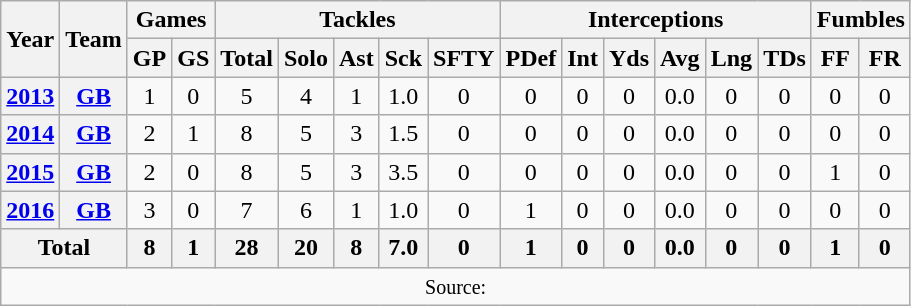<table class="wikitable" style="text-align: center;">
<tr>
<th rowspan=2>Year</th>
<th rowspan=2>Team</th>
<th colspan=2>Games</th>
<th colspan=5>Tackles</th>
<th colspan=6>Interceptions</th>
<th colspan=2>Fumbles</th>
</tr>
<tr>
<th>GP</th>
<th>GS</th>
<th>Total</th>
<th>Solo</th>
<th>Ast</th>
<th>Sck</th>
<th>SFTY</th>
<th>PDef</th>
<th>Int</th>
<th>Yds</th>
<th>Avg</th>
<th>Lng</th>
<th>TDs</th>
<th>FF</th>
<th>FR</th>
</tr>
<tr>
<th><a href='#'>2013</a></th>
<th><a href='#'>GB</a></th>
<td>1</td>
<td>0</td>
<td>5</td>
<td>4</td>
<td>1</td>
<td>1.0</td>
<td>0</td>
<td>0</td>
<td>0</td>
<td>0</td>
<td>0.0</td>
<td>0</td>
<td>0</td>
<td>0</td>
<td>0</td>
</tr>
<tr>
<th><a href='#'>2014</a></th>
<th><a href='#'>GB</a></th>
<td>2</td>
<td>1</td>
<td>8</td>
<td>5</td>
<td>3</td>
<td>1.5</td>
<td>0</td>
<td>0</td>
<td>0</td>
<td>0</td>
<td>0.0</td>
<td>0</td>
<td>0</td>
<td>0</td>
<td>0</td>
</tr>
<tr>
<th><a href='#'>2015</a></th>
<th><a href='#'>GB</a></th>
<td>2</td>
<td>0</td>
<td>8</td>
<td>5</td>
<td>3</td>
<td>3.5</td>
<td>0</td>
<td>0</td>
<td>0</td>
<td>0</td>
<td>0.0</td>
<td>0</td>
<td>0</td>
<td>1</td>
<td>0</td>
</tr>
<tr>
<th><a href='#'>2016</a></th>
<th><a href='#'>GB</a></th>
<td>3</td>
<td>0</td>
<td>7</td>
<td>6</td>
<td>1</td>
<td>1.0</td>
<td>0</td>
<td>1</td>
<td>0</td>
<td>0</td>
<td>0.0</td>
<td>0</td>
<td>0</td>
<td>0</td>
<td>0</td>
</tr>
<tr>
<th colspan=2>Total</th>
<th>8</th>
<th>1</th>
<th>28</th>
<th>20</th>
<th>8</th>
<th>7.0</th>
<th>0</th>
<th>1</th>
<th>0</th>
<th>0</th>
<th>0.0</th>
<th>0</th>
<th>0</th>
<th>1</th>
<th>0</th>
</tr>
<tr>
<td colspan="17"><small>Source: </small></td>
</tr>
</table>
